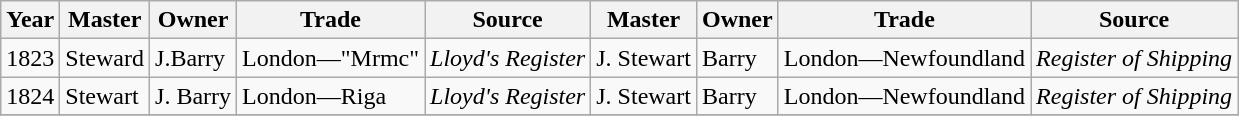<table class="sortable wikitable">
<tr>
<th>Year</th>
<th>Master</th>
<th>Owner</th>
<th>Trade</th>
<th>Source</th>
<th>Master</th>
<th>Owner</th>
<th>Trade</th>
<th>Source</th>
</tr>
<tr>
<td>1823</td>
<td>Steward</td>
<td>J.Barry</td>
<td>London—"Mrmc"</td>
<td><em>Lloyd's Register</em></td>
<td>J. Stewart</td>
<td>Barry</td>
<td>London—Newfoundland</td>
<td><em>Register of Shipping</em></td>
</tr>
<tr>
<td>1824</td>
<td>Stewart</td>
<td>J. Barry</td>
<td>London—Riga</td>
<td><em>Lloyd's Register</em></td>
<td>J. Stewart</td>
<td>Barry</td>
<td>London—Newfoundland</td>
<td><em>Register of Shipping</em></td>
</tr>
<tr>
</tr>
</table>
